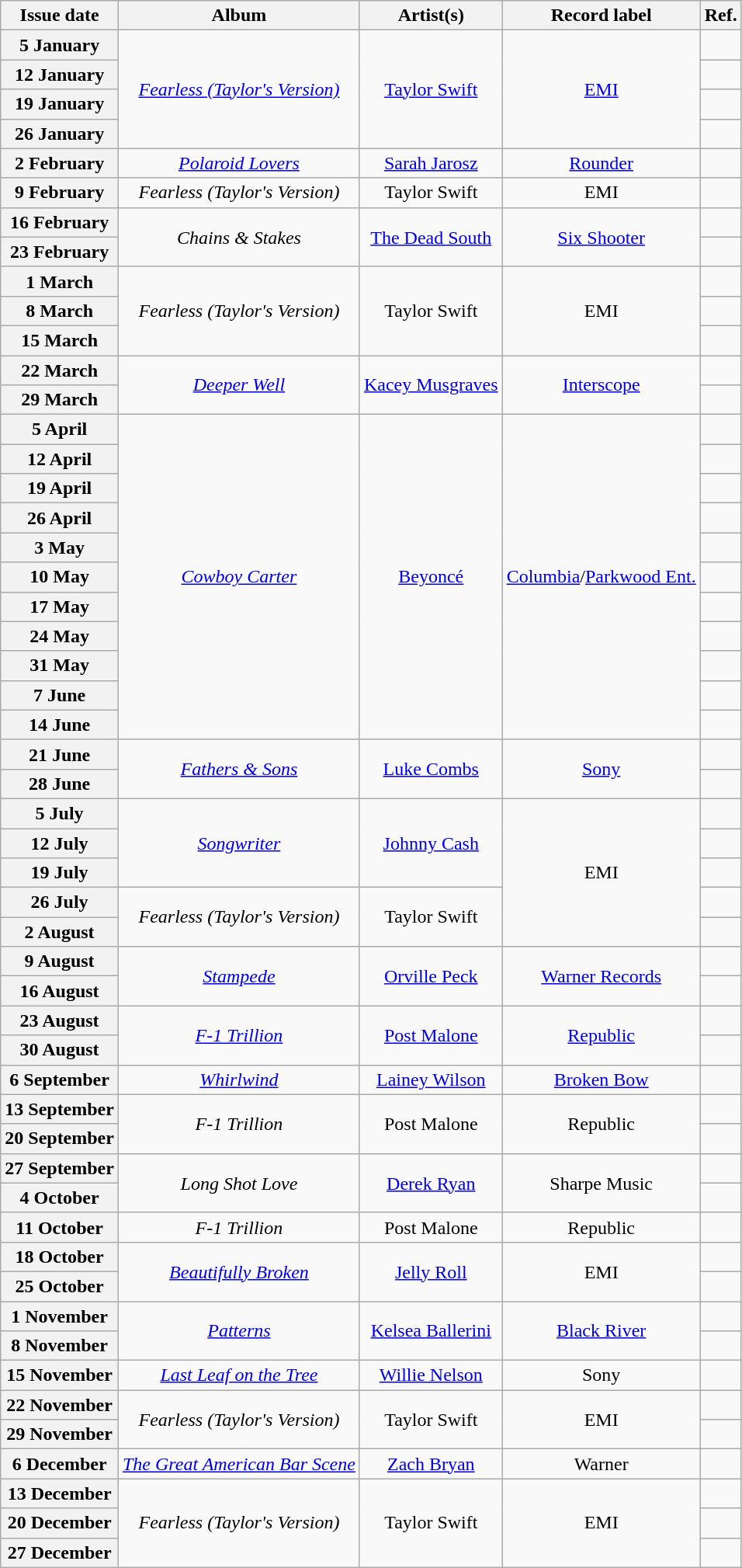<table class="wikitable plainrowheaders">
<tr>
<th scope="col">Issue date</th>
<th scope="col">Album</th>
<th scope="col">Artist(s)</th>
<th scope="col">Record label</th>
<th scope="col">Ref.</th>
</tr>
<tr>
<th scope="row">5 January</th>
<td align="center" rowspan=4><em><a href='#'>Fearless (Taylor's Version)</a></em></td>
<td align="center" rowspan=4><a href='#'>Taylor Swift</a></td>
<td align="center" rowspan=4><a href='#'>EMI</a></td>
<td align="center"></td>
</tr>
<tr>
<th scope="row">12 January</th>
<td align="center"></td>
</tr>
<tr>
<th scope="row">19 January</th>
<td align="center"></td>
</tr>
<tr>
<th scope="row">26 January</th>
<td align="center"></td>
</tr>
<tr>
<th scope="row">2 February</th>
<td align="center"><em><a href='#'>Polaroid Lovers</a></em></td>
<td align="center"><a href='#'>Sarah Jarosz</a></td>
<td align="center"><a href='#'>Rounder</a></td>
<td align="center"></td>
</tr>
<tr>
<th scope="row">9 February</th>
<td align="center"><em>Fearless (Taylor's Version)</em></td>
<td align="center">Taylor Swift</td>
<td align="center">EMI</td>
<td align="center"></td>
</tr>
<tr>
<th scope="row">16 February</th>
<td align="center" rowspan=2><em>Chains & Stakes</em></td>
<td align="center" rowspan=2><a href='#'>The Dead South</a></td>
<td align="center" rowspan=2><a href='#'>Six Shooter</a></td>
<td align="center"></td>
</tr>
<tr>
<th scope="row">23 February</th>
<td align="center"></td>
</tr>
<tr>
<th scope="row">1 March</th>
<td align="center" rowspan=3><em>Fearless (Taylor's Version)</em></td>
<td align="center" rowspan=3>Taylor Swift</td>
<td align="center" rowspan=3>EMI</td>
<td align="center"></td>
</tr>
<tr>
<th scope="row">8 March</th>
<td align="center"></td>
</tr>
<tr>
<th scope="row">15 March</th>
<td align="center"></td>
</tr>
<tr>
<th scope="row">22 March</th>
<td align="center" rowspan=2><em><a href='#'>Deeper Well</a></em></td>
<td align="center" rowspan=2><a href='#'>Kacey Musgraves</a></td>
<td align="center" rowspan=2><a href='#'>Interscope</a></td>
<td align="center"></td>
</tr>
<tr>
<th scope="row">29 March</th>
<td align="center"></td>
</tr>
<tr>
<th scope="row">5 April</th>
<td align="center" rowspan=11><em><a href='#'>Cowboy Carter</a></em></td>
<td align="center" rowspan=11><a href='#'>Beyoncé</a></td>
<td align="center" rowspan=11><a href='#'>Columbia</a>/<a href='#'>Parkwood Ent.</a></td>
<td align="center"></td>
</tr>
<tr>
<th scope="row">12 April</th>
<td align="center"></td>
</tr>
<tr>
<th scope="row">19 April</th>
<td align="center"></td>
</tr>
<tr>
<th scope="row">26 April</th>
<td align="center"></td>
</tr>
<tr>
<th scope="row">3 May</th>
<td align="center"></td>
</tr>
<tr>
<th scope="row">10 May</th>
<td align="center"></td>
</tr>
<tr>
<th scope="row">17 May</th>
<td align="center"></td>
</tr>
<tr>
<th scope="row">24 May</th>
<td align="center"></td>
</tr>
<tr>
<th scope="row">31 May</th>
<td align="center"></td>
</tr>
<tr>
<th scope="row">7 June</th>
<td align="center"></td>
</tr>
<tr>
<th scope="row">14 June</th>
<td align="center"></td>
</tr>
<tr>
<th scope="row">21 June</th>
<td align="center" rowspan=2><em><a href='#'>Fathers & Sons</a></em></td>
<td align="center" rowspan=2><a href='#'>Luke Combs</a></td>
<td align="center" rowspan=2><a href='#'>Sony</a></td>
<td align="center"></td>
</tr>
<tr>
<th scope="row">28 June</th>
<td align="center"></td>
</tr>
<tr>
<th scope="row">5 July</th>
<td align="center" rowspan=3><em><a href='#'>Songwriter</a></em></td>
<td align="center" rowspan=3><a href='#'>Johnny Cash</a></td>
<td align="center" rowspan=5>EMI</td>
<td align="center"></td>
</tr>
<tr>
<th scope="row">12 July</th>
<td align="center"></td>
</tr>
<tr>
<th scope="row">19 July</th>
<td align="center"></td>
</tr>
<tr>
<th scope="row">26 July</th>
<td align="center" rowspan=2><em>Fearless (Taylor's Version)</em></td>
<td align="center" rowspan=2>Taylor Swift</td>
<td align="center"></td>
</tr>
<tr>
<th scope="row">2 August</th>
<td align="center"></td>
</tr>
<tr>
<th scope="row">9 August</th>
<td align="center" rowspan=2><em><a href='#'>Stampede</a></em></td>
<td align="center" rowspan=2><a href='#'>Orville Peck</a></td>
<td align="center" rowspan=2><a href='#'>Warner Records</a></td>
<td align="center"></td>
</tr>
<tr>
<th scope="row">16 August</th>
<td align="center"></td>
</tr>
<tr>
<th scope="row">23 August</th>
<td align="center" rowspan=2><em><a href='#'>F-1 Trillion</a></em></td>
<td align="center" rowspan=2><a href='#'>Post Malone</a></td>
<td align="center" rowspan=2><a href='#'>Republic</a></td>
<td align="center"></td>
</tr>
<tr>
<th scope="row">30 August</th>
<td align="center"></td>
</tr>
<tr>
<th scope="row">6 September</th>
<td align="center"><em><a href='#'>Whirlwind</a></em></td>
<td align="center"><a href='#'>Lainey Wilson</a></td>
<td align="center"><a href='#'>Broken Bow</a></td>
<td align="center"></td>
</tr>
<tr>
<th scope="row">13 September</th>
<td align="center" rowspan=2><em>F-1 Trillion</em></td>
<td align="center" rowspan=2>Post Malone</td>
<td align="center" rowspan=2>Republic</td>
<td align="center"></td>
</tr>
<tr>
<th scope="row">20 September</th>
<td align="center"></td>
</tr>
<tr>
<th scope="row">27 September</th>
<td align="center" rowspan=2><em>Long Shot Love</em></td>
<td align="center" rowspan=2><a href='#'>Derek Ryan</a></td>
<td align="center" rowspan=2>Sharpe Music</td>
<td align="center"></td>
</tr>
<tr>
<th scope="row">4 October</th>
<td align="center"></td>
</tr>
<tr>
<th scope="row">11 October</th>
<td align="center"><em>F-1 Trillion</em></td>
<td align="center">Post Malone</td>
<td align="center">Republic</td>
<td align="center"></td>
</tr>
<tr>
<th scope="row">18 October</th>
<td align="center" rowspan=2><em><a href='#'>Beautifully Broken</a></em></td>
<td align="center" rowspan=2><a href='#'>Jelly Roll</a></td>
<td align="center" rowspan=2>EMI</td>
<td align="center"></td>
</tr>
<tr>
<th scope="row">25 October</th>
<td align="center"></td>
</tr>
<tr>
<th scope="row">1 November</th>
<td align="center" rowspan=2><em><a href='#'>Patterns</a></em></td>
<td align="center" rowspan=2><a href='#'>Kelsea Ballerini</a></td>
<td align="center" rowspan=2><a href='#'>Black River</a></td>
<td align="center"></td>
</tr>
<tr>
<th scope="row">8 November</th>
<td align="center"></td>
</tr>
<tr>
<th scope="row">15 November</th>
<td align="center"><em><a href='#'>Last Leaf on the Tree</a></em></td>
<td align="center"><a href='#'>Willie Nelson</a></td>
<td align="center">Sony</td>
<td align="center"></td>
</tr>
<tr>
<th scope="row">22 November</th>
<td align="center" rowspan=2><em>Fearless (Taylor's Version)</em></td>
<td align="center" rowspan=2>Taylor Swift</td>
<td align="center" rowspan=2>EMI</td>
<td align="center"></td>
</tr>
<tr>
<th scope="row">29 November</th>
<td align="center"></td>
</tr>
<tr>
<th scope="row">6 December</th>
<td align="center"><em><a href='#'>The Great American Bar Scene</a></em></td>
<td align="center"><a href='#'>Zach Bryan</a></td>
<td align="center">Warner</td>
<td align="center"></td>
</tr>
<tr>
<th scope="row">13 December</th>
<td align="center" rowspan=3><em>Fearless (Taylor's Version)</em></td>
<td align="center" rowspan=3>Taylor Swift</td>
<td align="center" rowspan=3>EMI</td>
<td align="center"></td>
</tr>
<tr>
<th scope="row">20 December</th>
<td align="center"></td>
</tr>
<tr>
<th scope="row">27 December</th>
<td align="center"></td>
</tr>
</table>
